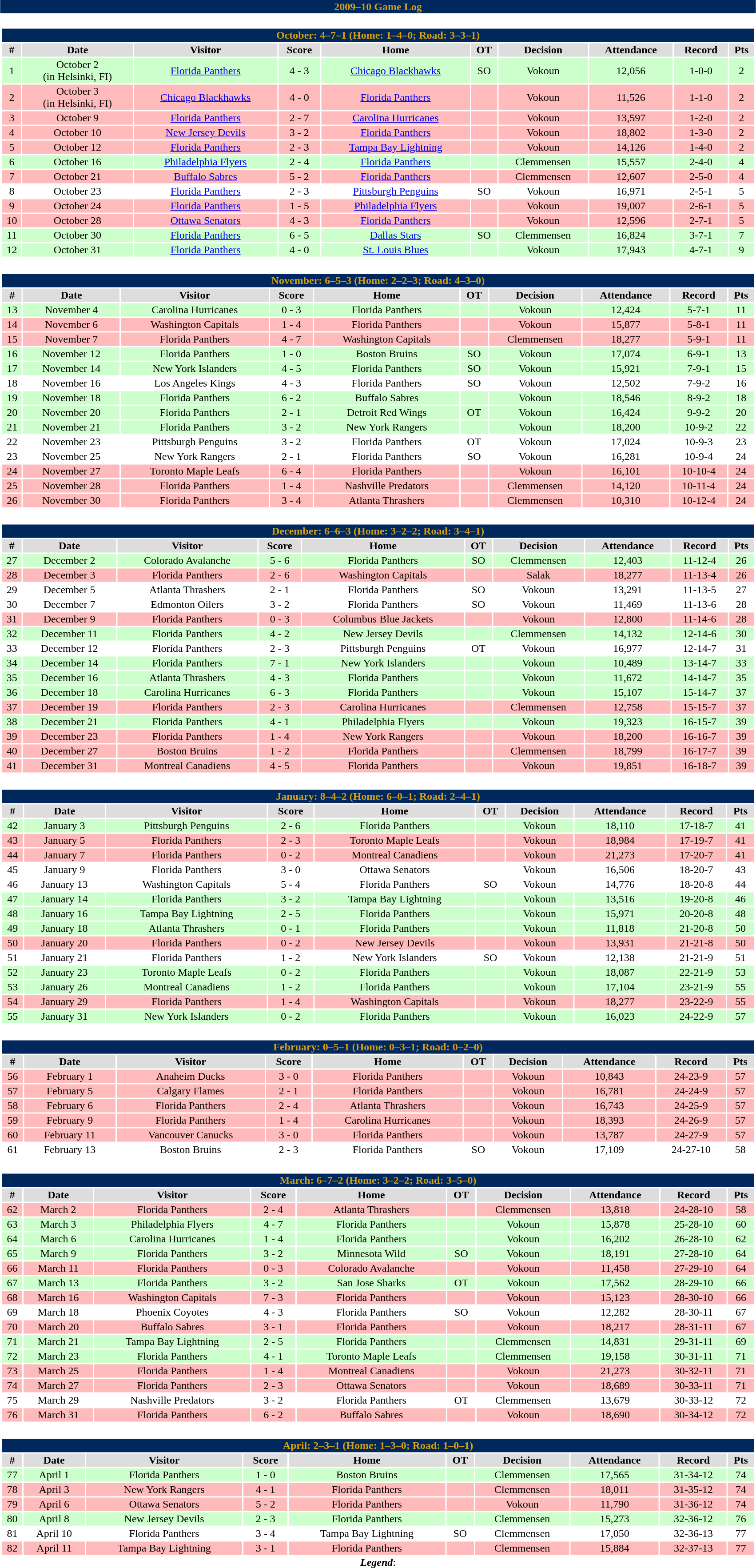<table class="toccolours" width=90% style="clear:both; margin:1.5em auto; text-align:center;">
<tr>
<th colspan=11 style="background:#01285D; color:#D6A10F">2009–10 Game Log</th>
</tr>
<tr>
<td colspan=11><br><table class="toccolours collapsible" width=100%>
<tr>
<th colspan=11 style="background:#01285D; color:#D6A10F">October: 4–7–1 (Home: 1–4–0; Road: 3–3–1)</th>
</tr>
<tr align="center"  bgcolor="#dddddd">
<td><strong>#</strong></td>
<td><strong>Date</strong></td>
<td><strong>Visitor</strong></td>
<td><strong>Score</strong></td>
<td><strong>Home</strong></td>
<td><strong>OT</strong></td>
<td><strong>Decision</strong></td>
<td><strong>Attendance</strong></td>
<td><strong>Record</strong></td>
<td><strong>Pts</strong></td>
</tr>
<tr align="center" bgcolor="#CCFFCC">
<td>1</td>
<td>October 2<br>(in Helsinki, FI)</td>
<td><a href='#'>Florida Panthers</a></td>
<td>4 - 3</td>
<td><a href='#'>Chicago Blackhawks</a></td>
<td>SO</td>
<td>Vokoun</td>
<td>12,056</td>
<td>1-0-0</td>
<td>2</td>
</tr>
<tr align="center" bgcolor="#FFBBBB">
<td>2</td>
<td>October 3<br>(in Helsinki, FI)</td>
<td><a href='#'>Chicago Blackhawks</a></td>
<td>4 - 0</td>
<td><a href='#'>Florida Panthers</a></td>
<td></td>
<td>Vokoun</td>
<td>11,526</td>
<td>1-1-0</td>
<td>2</td>
</tr>
<tr align="center" bgcolor="#FFBBBB">
<td>3</td>
<td>October 9</td>
<td><a href='#'>Florida Panthers</a></td>
<td>2 - 7</td>
<td><a href='#'>Carolina Hurricanes</a></td>
<td></td>
<td>Vokoun</td>
<td>13,597</td>
<td>1-2-0</td>
<td>2</td>
</tr>
<tr align="center" bgcolor="#FFBBBB">
<td>4</td>
<td>October 10</td>
<td><a href='#'>New Jersey Devils</a></td>
<td>3 - 2</td>
<td><a href='#'>Florida Panthers</a></td>
<td></td>
<td>Vokoun</td>
<td>18,802</td>
<td>1-3-0</td>
<td>2</td>
</tr>
<tr align="center" bgcolor="#FFBBBB">
<td>5</td>
<td>October 12</td>
<td><a href='#'>Florida Panthers</a></td>
<td>2 - 3</td>
<td><a href='#'>Tampa Bay Lightning</a></td>
<td></td>
<td>Vokoun</td>
<td>14,126</td>
<td>1-4-0</td>
<td>2</td>
</tr>
<tr align="center" bgcolor="#CCFFCC">
<td>6</td>
<td>October 16</td>
<td><a href='#'>Philadelphia Flyers</a></td>
<td>2 - 4</td>
<td><a href='#'>Florida Panthers</a></td>
<td></td>
<td>Clemmensen</td>
<td>15,557</td>
<td>2-4-0</td>
<td>4</td>
</tr>
<tr align="center" bgcolor="#FFBBBB">
<td>7</td>
<td>October 21</td>
<td><a href='#'>Buffalo Sabres</a></td>
<td>5 - 2</td>
<td><a href='#'>Florida Panthers</a></td>
<td></td>
<td>Clemmensen</td>
<td>12,607</td>
<td>2-5-0</td>
<td>4</td>
</tr>
<tr align="center">
<td>8</td>
<td>October 23</td>
<td><a href='#'>Florida Panthers</a></td>
<td>2 - 3</td>
<td><a href='#'>Pittsburgh Penguins</a></td>
<td>SO</td>
<td>Vokoun</td>
<td>16,971</td>
<td>2-5-1</td>
<td>5</td>
</tr>
<tr align="center" bgcolor="#FFBBBB">
<td>9</td>
<td>October 24</td>
<td><a href='#'>Florida Panthers</a></td>
<td>1 - 5</td>
<td><a href='#'>Philadelphia Flyers</a></td>
<td></td>
<td>Vokoun</td>
<td>19,007</td>
<td>2-6-1</td>
<td>5</td>
</tr>
<tr align="center" bgcolor="#FFBBBB">
<td>10</td>
<td>October 28</td>
<td><a href='#'>Ottawa Senators</a></td>
<td>4 - 3</td>
<td><a href='#'>Florida Panthers</a></td>
<td></td>
<td>Vokoun</td>
<td>12,596</td>
<td>2-7-1</td>
<td>5</td>
</tr>
<tr align="center" bgcolor="#CCFFCC">
<td>11</td>
<td>October 30</td>
<td><a href='#'>Florida Panthers</a></td>
<td>6 - 5</td>
<td><a href='#'>Dallas Stars</a></td>
<td>SO</td>
<td>Clemmensen</td>
<td>16,824</td>
<td>3-7-1</td>
<td>7</td>
</tr>
<tr align="center" bgcolor="#CCFFCC">
<td>12</td>
<td>October 31</td>
<td><a href='#'>Florida Panthers</a></td>
<td>4 - 0</td>
<td><a href='#'>St. Louis Blues</a></td>
<td></td>
<td>Vokoun</td>
<td>17,943</td>
<td>4-7-1</td>
<td>9</td>
</tr>
</table>
</td>
</tr>
<tr>
<td colspan=11><br><table class="toccolours collapsible" width=100%>
<tr>
<th colspan=11 style="background:#01285D; color:#D6A10F">November: 6–5–3 (Home: 2–2–3; Road: 4–3–0)</th>
</tr>
<tr align="center"  bgcolor="#dddddd">
<td><strong>#</strong></td>
<td><strong>Date</strong></td>
<td><strong>Visitor</strong></td>
<td><strong>Score</strong></td>
<td><strong>Home</strong></td>
<td><strong>OT</strong></td>
<td><strong>Decision</strong></td>
<td><strong>Attendance</strong></td>
<td><strong>Record</strong></td>
<td><strong>Pts</strong></td>
</tr>
<tr align="center" bgcolor="#CCFFCC">
<td>13</td>
<td>November 4</td>
<td>Carolina Hurricanes</td>
<td>0 - 3</td>
<td>Florida Panthers</td>
<td></td>
<td>Vokoun</td>
<td>12,424</td>
<td>5-7-1</td>
<td>11</td>
</tr>
<tr align="center" bgcolor="#FFBBBB">
<td>14</td>
<td>November 6</td>
<td>Washington Capitals</td>
<td>1 - 4</td>
<td>Florida Panthers</td>
<td></td>
<td>Vokoun</td>
<td>15,877</td>
<td>5-8-1</td>
<td>11</td>
</tr>
<tr align="center" bgcolor="#FFBBBB">
<td>15</td>
<td>November 7</td>
<td>Florida Panthers</td>
<td>4 - 7</td>
<td>Washington Capitals</td>
<td></td>
<td>Clemmensen</td>
<td>18,277</td>
<td>5-9-1</td>
<td>11</td>
</tr>
<tr align="center" bgcolor="#CCFFCC">
<td>16</td>
<td>November 12</td>
<td>Florida Panthers</td>
<td>1 - 0</td>
<td>Boston Bruins</td>
<td>SO</td>
<td>Vokoun</td>
<td>17,074</td>
<td>6-9-1</td>
<td>13</td>
</tr>
<tr align="center" bgcolor="#CCFFCC">
<td>17</td>
<td>November 14</td>
<td>New York Islanders</td>
<td>4 - 5</td>
<td>Florida Panthers</td>
<td>SO</td>
<td>Vokoun</td>
<td>15,921</td>
<td>7-9-1</td>
<td>15</td>
</tr>
<tr align="center">
<td>18</td>
<td>November 16</td>
<td>Los Angeles Kings</td>
<td>4 - 3</td>
<td>Florida Panthers</td>
<td>SO</td>
<td>Vokoun</td>
<td>12,502</td>
<td>7-9-2</td>
<td>16</td>
</tr>
<tr align="center" bgcolor="#CCFFCC">
<td>19</td>
<td>November 18</td>
<td>Florida Panthers</td>
<td>6 - 2</td>
<td>Buffalo Sabres</td>
<td></td>
<td>Vokoun</td>
<td>18,546</td>
<td>8-9-2</td>
<td>18</td>
</tr>
<tr align="center" bgcolor="#CCFFCC">
<td>20</td>
<td>November 20</td>
<td>Florida Panthers</td>
<td>2 - 1</td>
<td>Detroit Red Wings</td>
<td>OT</td>
<td>Vokoun</td>
<td>16,424</td>
<td>9-9-2</td>
<td>20</td>
</tr>
<tr align="center" bgcolor="#CCFFCC">
<td>21</td>
<td>November 21</td>
<td>Florida Panthers</td>
<td>3 - 2</td>
<td>New York Rangers</td>
<td></td>
<td>Vokoun</td>
<td>18,200</td>
<td>10-9-2</td>
<td>22</td>
</tr>
<tr align="center">
<td>22</td>
<td>November 23</td>
<td>Pittsburgh Penguins</td>
<td>3 - 2</td>
<td>Florida Panthers</td>
<td>OT</td>
<td>Vokoun</td>
<td>17,024</td>
<td>10-9-3</td>
<td>23</td>
</tr>
<tr align="center">
<td>23</td>
<td>November 25</td>
<td>New York Rangers</td>
<td>2 - 1</td>
<td>Florida Panthers</td>
<td>SO</td>
<td>Vokoun</td>
<td>16,281</td>
<td>10-9-4</td>
<td>24</td>
</tr>
<tr align="center" bgcolor="#FFBBBB">
<td>24</td>
<td>November 27</td>
<td>Toronto Maple Leafs</td>
<td>6 - 4</td>
<td>Florida Panthers</td>
<td></td>
<td>Vokoun</td>
<td>16,101</td>
<td>10-10-4</td>
<td>24</td>
</tr>
<tr align="center" bgcolor="#FFBBBB">
<td>25</td>
<td>November 28</td>
<td>Florida Panthers</td>
<td>1 - 4</td>
<td>Nashville Predators</td>
<td></td>
<td>Clemmensen</td>
<td>14,120</td>
<td>10-11-4</td>
<td>24</td>
</tr>
<tr align="center" bgcolor="#FFBBBB">
<td>26</td>
<td>November 30</td>
<td>Florida Panthers</td>
<td>3 - 4</td>
<td>Atlanta Thrashers</td>
<td></td>
<td>Clemmensen</td>
<td>10,310</td>
<td>10-12-4</td>
<td>24</td>
</tr>
</table>
</td>
</tr>
<tr>
<td colspan=11><br><table class="toccolours collapsible" width=100%>
<tr>
<th colspan=11 style="background:#01285D; color:#D6A10F">December: 6–6–3 (Home: 3–2–2; Road: 3–4–1)</th>
</tr>
<tr align="center"  bgcolor="#dddddd">
<td><strong>#</strong></td>
<td><strong>Date</strong></td>
<td><strong>Visitor</strong></td>
<td><strong>Score</strong></td>
<td><strong>Home</strong></td>
<td><strong>OT</strong></td>
<td><strong>Decision</strong></td>
<td><strong>Attendance</strong></td>
<td><strong>Record</strong></td>
<td><strong>Pts</strong></td>
</tr>
<tr align="center" bgcolor="#CCFFCC">
<td>27</td>
<td>December 2</td>
<td>Colorado Avalanche</td>
<td>5 - 6</td>
<td>Florida Panthers</td>
<td>SO</td>
<td>Clemmensen</td>
<td>12,403</td>
<td>11-12-4</td>
<td>26</td>
</tr>
<tr align="center" bgcolor="#FFBBBB">
<td>28</td>
<td>December 3</td>
<td>Florida Panthers</td>
<td>2 - 6</td>
<td>Washington Capitals</td>
<td></td>
<td>Salak</td>
<td>18,277</td>
<td>11-13-4</td>
<td>26</td>
</tr>
<tr align="center">
<td>29</td>
<td>December 5</td>
<td>Atlanta Thrashers</td>
<td>2 - 1</td>
<td>Florida Panthers</td>
<td>SO</td>
<td>Vokoun</td>
<td>13,291</td>
<td>11-13-5</td>
<td>27</td>
</tr>
<tr align="center">
<td>30</td>
<td>December 7</td>
<td>Edmonton Oilers</td>
<td>3 - 2</td>
<td>Florida Panthers</td>
<td>SO</td>
<td>Vokoun</td>
<td>11,469</td>
<td>11-13-6</td>
<td>28</td>
</tr>
<tr align="center" bgcolor="#FFBBBB">
<td>31</td>
<td>December 9</td>
<td>Florida Panthers</td>
<td>0 - 3</td>
<td>Columbus Blue Jackets</td>
<td></td>
<td>Vokoun</td>
<td>12,800</td>
<td>11-14-6</td>
<td>28</td>
</tr>
<tr align="center" bgcolor="#CCFFCC">
<td>32</td>
<td>December 11</td>
<td>Florida Panthers</td>
<td>4 - 2</td>
<td>New Jersey Devils</td>
<td></td>
<td>Clemmensen</td>
<td>14,132</td>
<td>12-14-6</td>
<td>30</td>
</tr>
<tr align="center">
<td>33</td>
<td>December 12</td>
<td>Florida Panthers</td>
<td>2 - 3</td>
<td>Pittsburgh Penguins</td>
<td>OT</td>
<td>Vokoun</td>
<td>16,977</td>
<td>12-14-7</td>
<td>31</td>
</tr>
<tr align="center" bgcolor="#CCFFCC">
<td>34</td>
<td>December 14</td>
<td>Florida Panthers</td>
<td>7 - 1</td>
<td>New York Islanders</td>
<td></td>
<td>Vokoun</td>
<td>10,489</td>
<td>13-14-7</td>
<td>33</td>
</tr>
<tr align="center" bgcolor="#CCFFCC">
<td>35</td>
<td>December 16</td>
<td>Atlanta Thrashers</td>
<td>4 - 3</td>
<td>Florida Panthers</td>
<td></td>
<td>Vokoun</td>
<td>11,672</td>
<td>14-14-7</td>
<td>35</td>
</tr>
<tr align="center" bgcolor="#CCFFCC">
<td>36</td>
<td>December 18</td>
<td>Carolina Hurricanes</td>
<td>6 - 3</td>
<td>Florida Panthers</td>
<td></td>
<td>Vokoun</td>
<td>15,107</td>
<td>15-14-7</td>
<td>37</td>
</tr>
<tr align="center" bgcolor="#FFBBBB">
<td>37</td>
<td>December 19</td>
<td>Florida Panthers</td>
<td>2 - 3</td>
<td>Carolina Hurricanes</td>
<td></td>
<td>Clemmensen</td>
<td>12,758</td>
<td>15-15-7</td>
<td>37</td>
</tr>
<tr align="center" bgcolor="#CCFFCC">
<td>38</td>
<td>December 21</td>
<td>Florida Panthers</td>
<td>4 - 1</td>
<td>Philadelphia Flyers</td>
<td></td>
<td>Vokoun</td>
<td>19,323</td>
<td>16-15-7</td>
<td>39</td>
</tr>
<tr align="center" bgcolor="#FFBBBB">
<td>39</td>
<td>December 23</td>
<td>Florida Panthers</td>
<td>1 - 4</td>
<td>New York Rangers</td>
<td></td>
<td>Vokoun</td>
<td>18,200</td>
<td>16-16-7</td>
<td>39</td>
</tr>
<tr align="center" bgcolor="#FFBBBB">
<td>40</td>
<td>December 27</td>
<td>Boston Bruins</td>
<td>1 - 2</td>
<td>Florida Panthers</td>
<td></td>
<td>Clemmensen</td>
<td>18,799</td>
<td>16-17-7</td>
<td>39</td>
</tr>
<tr align="center" bgcolor="#FFBBBB">
<td>41</td>
<td>December 31</td>
<td>Montreal Canadiens</td>
<td>4 - 5</td>
<td>Florida Panthers</td>
<td></td>
<td>Vokoun</td>
<td>19,851</td>
<td>16-18-7</td>
<td>39</td>
</tr>
</table>
</td>
</tr>
<tr>
<td colspan=11><br><table class="toccolours collapsible" width=100%>
<tr>
<th colspan=11 style="background:#01285D; color:#D6A10F">January: 8–4–2 (Home: 6–0–1; Road: 2–4–1)</th>
</tr>
<tr align="center"  bgcolor="#dddddd">
<td><strong>#</strong></td>
<td><strong>Date</strong></td>
<td><strong>Visitor</strong></td>
<td><strong>Score</strong></td>
<td><strong>Home</strong></td>
<td><strong>OT</strong></td>
<td><strong>Decision</strong></td>
<td><strong>Attendance</strong></td>
<td><strong>Record</strong></td>
<td><strong>Pts</strong></td>
</tr>
<tr align="center" bgcolor="#CCFFCC">
<td>42</td>
<td>January 3</td>
<td>Pittsburgh Penguins</td>
<td>2 - 6</td>
<td>Florida Panthers</td>
<td></td>
<td>Vokoun</td>
<td>18,110</td>
<td>17-18-7</td>
<td>41</td>
</tr>
<tr align="center" bgcolor="#FFBBBB">
<td>43</td>
<td>January 5</td>
<td>Florida Panthers</td>
<td>2 - 3</td>
<td>Toronto Maple Leafs</td>
<td></td>
<td>Vokoun</td>
<td>18,984</td>
<td>17-19-7</td>
<td>41</td>
</tr>
<tr align="center" bgcolor="#FFBBBB">
<td>44</td>
<td>January 7</td>
<td>Florida Panthers</td>
<td>0 - 2</td>
<td>Montreal Canadiens</td>
<td></td>
<td>Vokoun</td>
<td>21,273</td>
<td>17-20-7</td>
<td>41</td>
</tr>
<tr align="center bgcolor="#CCFFCC">
<td>45</td>
<td>January 9</td>
<td>Florida Panthers</td>
<td>3 - 0</td>
<td>Ottawa Senators</td>
<td></td>
<td>Vokoun</td>
<td>16,506</td>
<td>18-20-7</td>
<td>43</td>
</tr>
<tr align="center">
<td>46</td>
<td>January 13</td>
<td>Washington Capitals</td>
<td>5 - 4</td>
<td>Florida Panthers</td>
<td>SO</td>
<td>Vokoun</td>
<td>14,776</td>
<td>18-20-8</td>
<td>44</td>
</tr>
<tr align="center" bgcolor="#CCFFCC">
<td>47</td>
<td>January 14</td>
<td>Florida Panthers</td>
<td>3 - 2</td>
<td>Tampa Bay Lightning</td>
<td></td>
<td>Vokoun</td>
<td>13,516</td>
<td>19-20-8</td>
<td>46</td>
</tr>
<tr align="center" bgcolor="#CCFFCC">
<td>48</td>
<td>January 16</td>
<td>Tampa Bay Lightning</td>
<td>2 - 5</td>
<td>Florida Panthers</td>
<td></td>
<td>Vokoun</td>
<td>15,971</td>
<td>20-20-8</td>
<td>48</td>
</tr>
<tr align="center" bgcolor="#CCFFCC">
<td>49</td>
<td>January 18</td>
<td>Atlanta Thrashers</td>
<td>0 - 1</td>
<td>Florida Panthers</td>
<td></td>
<td>Vokoun</td>
<td>11,818</td>
<td>21-20-8</td>
<td>50</td>
</tr>
<tr align="center" bgcolor="#FFBBBB">
<td>50</td>
<td>January 20</td>
<td>Florida Panthers</td>
<td>0 - 2</td>
<td>New Jersey Devils</td>
<td></td>
<td>Vokoun</td>
<td>13,931</td>
<td>21-21-8</td>
<td>50</td>
</tr>
<tr align="center" bgcolor="white">
<td>51</td>
<td>January 21</td>
<td>Florida Panthers</td>
<td>1 - 2</td>
<td>New York Islanders</td>
<td>SO</td>
<td>Vokoun</td>
<td>12,138</td>
<td>21-21-9</td>
<td>51</td>
</tr>
<tr align="center" bgcolor="#CCFFCC">
<td>52</td>
<td>January 23</td>
<td>Toronto Maple Leafs</td>
<td>0 - 2</td>
<td>Florida Panthers</td>
<td></td>
<td>Vokoun</td>
<td>18,087</td>
<td>22-21-9</td>
<td>53</td>
</tr>
<tr align="center" bgcolor="#CCFFCC">
<td>53</td>
<td>January 26</td>
<td>Montreal Canadiens</td>
<td>1 - 2</td>
<td>Florida Panthers</td>
<td></td>
<td>Vokoun</td>
<td>17,104</td>
<td>23-21-9</td>
<td>55</td>
</tr>
<tr align="center" bgcolor="#FFBBBB">
<td>54</td>
<td>January 29</td>
<td>Florida Panthers</td>
<td>1 - 4</td>
<td>Washington Capitals</td>
<td></td>
<td>Vokoun</td>
<td>18,277</td>
<td>23-22-9</td>
<td>55</td>
</tr>
<tr align="center" bgcolor="#CCFFCC">
<td>55</td>
<td>January 31</td>
<td>New York Islanders</td>
<td>0 - 2</td>
<td>Florida Panthers</td>
<td></td>
<td>Vokoun</td>
<td>16,023</td>
<td>24-22-9</td>
<td>57</td>
</tr>
</table>
</td>
</tr>
<tr>
<td colspan=11><br><table class="toccolours collapsible" width=100%>
<tr>
<th colspan=11 style="background:#01285D; color:#D6A10F">February: 0–5–1 (Home: 0–3–1; Road: 0–2–0)</th>
</tr>
<tr align="center"  bgcolor="#dddddd">
<td><strong>#</strong></td>
<td><strong>Date</strong></td>
<td><strong>Visitor</strong></td>
<td><strong>Score</strong></td>
<td><strong>Home</strong></td>
<td><strong>OT</strong></td>
<td><strong>Decision</strong></td>
<td><strong>Attendance</strong></td>
<td><strong>Record</strong></td>
<td><strong>Pts</strong></td>
</tr>
<tr align="center" bgcolor="#FFBBBB">
<td>56</td>
<td>February 1</td>
<td>Anaheim Ducks</td>
<td>3 - 0</td>
<td>Florida Panthers</td>
<td></td>
<td>Vokoun</td>
<td>10,843</td>
<td>24-23-9</td>
<td>57</td>
</tr>
<tr align="center" bgcolor="#FFBBBB">
<td>57</td>
<td>February 5</td>
<td>Calgary Flames</td>
<td>2 - 1</td>
<td>Florida Panthers</td>
<td></td>
<td>Vokoun</td>
<td>16,781</td>
<td>24-24-9</td>
<td>57</td>
</tr>
<tr align="center" bgcolor="#FFBBBB">
<td>58</td>
<td>February 6</td>
<td>Florida Panthers</td>
<td>2 - 4</td>
<td>Atlanta Thrashers</td>
<td></td>
<td>Vokoun</td>
<td>16,743</td>
<td>24-25-9</td>
<td>57</td>
</tr>
<tr align="center" bgcolor="#FFBBBB">
<td>59</td>
<td>February 9</td>
<td>Florida Panthers</td>
<td>1 - 4</td>
<td>Carolina Hurricanes</td>
<td></td>
<td>Vokoun</td>
<td>18,393</td>
<td>24-26-9</td>
<td>57</td>
</tr>
<tr align="center" bgcolor="#FFBBBB">
<td>60</td>
<td>February 11</td>
<td>Vancouver Canucks</td>
<td>3 - 0</td>
<td>Florida Panthers</td>
<td></td>
<td>Vokoun</td>
<td>13,787</td>
<td>24-27-9</td>
<td>57</td>
</tr>
<tr align="center" bgcolor="white">
<td>61</td>
<td>February 13</td>
<td>Boston Bruins</td>
<td>2 - 3</td>
<td>Florida Panthers</td>
<td>SO</td>
<td>Vokoun</td>
<td>17,109</td>
<td>24-27-10</td>
<td>58</td>
</tr>
</table>
</td>
</tr>
<tr>
<td colspan=11><br><table class="toccolours collapsible" width=100%>
<tr>
<th colspan=11 style="background:#01285D; color:#D6A10F">March: 6–7–2 (Home: 3–2–2; Road: 3–5–0)</th>
</tr>
<tr align="center"  bgcolor="#dddddd">
<td><strong>#</strong></td>
<td><strong>Date</strong></td>
<td><strong>Visitor</strong></td>
<td><strong>Score</strong></td>
<td><strong>Home</strong></td>
<td><strong>OT</strong></td>
<td><strong>Decision</strong></td>
<td><strong>Attendance</strong></td>
<td><strong>Record</strong></td>
<td><strong>Pts</strong></td>
</tr>
<tr align="center" bgcolor="#FFBBBB">
<td>62</td>
<td>March 2</td>
<td>Florida Panthers</td>
<td>2 - 4</td>
<td>Atlanta Thrashers</td>
<td></td>
<td>Clemmensen</td>
<td>13,818</td>
<td>24-28-10</td>
<td>58</td>
</tr>
<tr align="center" bgcolor="#CCFFCC">
<td>63</td>
<td>March 3</td>
<td>Philadelphia Flyers</td>
<td>4 - 7</td>
<td>Florida Panthers</td>
<td></td>
<td>Vokoun</td>
<td>15,878</td>
<td>25-28-10</td>
<td>60</td>
</tr>
<tr align="center" bgcolor="#CCFFCC">
<td>64</td>
<td>March 6</td>
<td>Carolina Hurricanes</td>
<td>1 - 4</td>
<td>Florida Panthers</td>
<td></td>
<td>Vokoun</td>
<td>16,202</td>
<td>26-28-10</td>
<td>62</td>
</tr>
<tr align="center" bgcolor="#CCFFCC">
<td>65</td>
<td>March 9</td>
<td>Florida Panthers</td>
<td>3 - 2</td>
<td>Minnesota Wild</td>
<td>SO</td>
<td>Vokoun</td>
<td>18,191</td>
<td>27-28-10</td>
<td>64</td>
</tr>
<tr align="center" bgcolor="#FFBBBB">
<td>66</td>
<td>March 11</td>
<td>Florida Panthers</td>
<td>0 - 3</td>
<td>Colorado Avalanche</td>
<td></td>
<td>Vokoun</td>
<td>11,458</td>
<td>27-29-10</td>
<td>64</td>
</tr>
<tr align="center" bgcolor="#CCFFCC">
<td>67</td>
<td>March 13</td>
<td>Florida Panthers</td>
<td>3 - 2</td>
<td>San Jose Sharks</td>
<td>OT</td>
<td>Vokoun</td>
<td>17,562</td>
<td>28-29-10</td>
<td>66</td>
</tr>
<tr align="center" bgcolor="#FFBBBB">
<td>68</td>
<td>March 16</td>
<td>Washington Capitals</td>
<td>7 - 3</td>
<td>Florida Panthers</td>
<td></td>
<td>Vokoun</td>
<td>15,123</td>
<td>28-30-10</td>
<td>66</td>
</tr>
<tr align="center" bgcolor="white">
<td>69</td>
<td>March 18</td>
<td>Phoenix Coyotes</td>
<td>4 - 3</td>
<td>Florida Panthers</td>
<td>SO</td>
<td>Vokoun</td>
<td>12,282</td>
<td>28-30-11</td>
<td>67</td>
</tr>
<tr align="center" bgcolor="#FFBBBB">
<td>70</td>
<td>March 20</td>
<td>Buffalo Sabres</td>
<td>3 - 1</td>
<td>Florida Panthers</td>
<td></td>
<td>Vokoun</td>
<td>18,217</td>
<td>28-31-11</td>
<td>67</td>
</tr>
<tr align="center" bgcolor="#CCFFCC">
<td>71</td>
<td>March 21</td>
<td>Tampa Bay Lightning</td>
<td>2 - 5</td>
<td>Florida Panthers</td>
<td></td>
<td>Clemmensen</td>
<td>14,831</td>
<td>29-31-11</td>
<td>69</td>
</tr>
<tr align="center" bgcolor="#CCFFCC">
<td>72</td>
<td>March 23</td>
<td>Florida Panthers</td>
<td>4 - 1</td>
<td>Toronto Maple Leafs</td>
<td></td>
<td>Clemmensen</td>
<td>19,158</td>
<td>30-31-11</td>
<td>71</td>
</tr>
<tr align="center" bgcolor="#FFBBBB">
<td>73</td>
<td>March 25</td>
<td>Florida Panthers</td>
<td>1 - 4</td>
<td>Montreal Canadiens</td>
<td></td>
<td>Vokoun</td>
<td>21,273</td>
<td>30-32-11</td>
<td>71</td>
</tr>
<tr align="center" bgcolor="#FFBBBB">
<td>74</td>
<td>March 27</td>
<td>Florida Panthers</td>
<td>2 - 3</td>
<td>Ottawa Senators</td>
<td></td>
<td>Vokoun</td>
<td>18,689</td>
<td>30-33-11</td>
<td>71</td>
</tr>
<tr align="center" bgcolor="white">
<td>75</td>
<td>March 29</td>
<td>Nashville Predators</td>
<td>3 - 2</td>
<td>Florida Panthers</td>
<td>OT</td>
<td>Clemmensen</td>
<td>13,679</td>
<td>30-33-12</td>
<td>72</td>
</tr>
<tr align="center" bgcolor="#FFBBBB">
<td>76</td>
<td>March 31</td>
<td>Florida Panthers</td>
<td>6 - 2</td>
<td>Buffalo Sabres</td>
<td></td>
<td>Vokoun</td>
<td>18,690</td>
<td>30-34-12</td>
<td>72</td>
</tr>
</table>
</td>
</tr>
<tr>
<td colspan=11><br><table class="toccolours collapsible" width=100%>
<tr>
<th colspan=11 style="background:#01285D; color:#D6A10F">April: 2–3–1 (Home: 1–3–0; Road: 1–0–1)</th>
</tr>
<tr align="center"  bgcolor="#dddddd">
<td><strong>#</strong></td>
<td><strong>Date</strong></td>
<td><strong>Visitor</strong></td>
<td><strong>Score</strong></td>
<td><strong>Home</strong></td>
<td><strong>OT</strong></td>
<td><strong>Decision</strong></td>
<td><strong>Attendance</strong></td>
<td><strong>Record</strong></td>
<td><strong>Pts</strong></td>
</tr>
<tr align="center" bgcolor="#CCFFCC">
<td>77</td>
<td>April 1</td>
<td>Florida Panthers</td>
<td>1 - 0</td>
<td>Boston Bruins</td>
<td></td>
<td>Clemmensen</td>
<td>17,565</td>
<td>31-34-12</td>
<td>74</td>
</tr>
<tr align="center" bgcolor="#FFBBBB">
<td>78</td>
<td>April 3</td>
<td>New York Rangers</td>
<td>4 - 1</td>
<td>Florida Panthers</td>
<td></td>
<td>Clemmensen</td>
<td>18,011</td>
<td>31-35-12</td>
<td>74</td>
</tr>
<tr align="center" bgcolor="#FFBBBB">
<td>79</td>
<td>April 6</td>
<td>Ottawa Senators</td>
<td>5 - 2</td>
<td>Florida Panthers</td>
<td></td>
<td>Vokoun</td>
<td>11,790</td>
<td>31-36-12</td>
<td>74</td>
</tr>
<tr align="center" bgcolor="#CCFFCC">
<td>80</td>
<td>April 8</td>
<td>New Jersey Devils</td>
<td>2 - 3</td>
<td>Florida Panthers</td>
<td></td>
<td>Clemmensen</td>
<td>15,273</td>
<td>32-36-12</td>
<td>76</td>
</tr>
<tr align="center" bgcolor="white">
<td>81</td>
<td>April 10</td>
<td>Florida Panthers</td>
<td>3 - 4</td>
<td>Tampa Bay Lightning</td>
<td>SO</td>
<td>Clemmensen</td>
<td>17,050</td>
<td>32-36-13</td>
<td>77</td>
</tr>
<tr align="center" bgcolor="#FFBBBB">
<td>82</td>
<td>April 11</td>
<td>Tampa Bay Lightning</td>
<td>3 - 1</td>
<td>Florida Panthers</td>
<td></td>
<td>Clemmensen</td>
<td>15,884</td>
<td>32-37-13</td>
<td>77</td>
</tr>
</table>
<strong><em>Legend</em></strong>: 

</td>
</tr>
</table>
